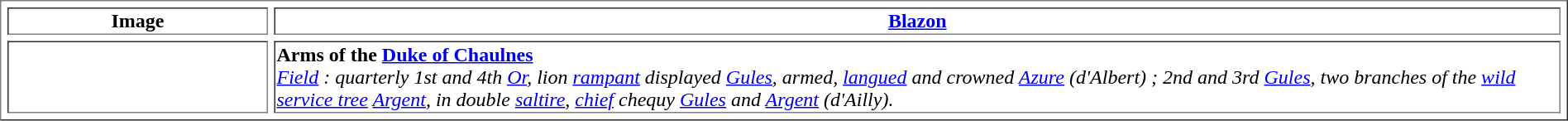<table border=1 cellspacing=5 width="100%">
<tr valign=top align=center>
<td width="206"><strong>Image</strong></td>
<td><strong><a href='#'>Blazon</a></strong></td>
</tr>
<tr valign=top>
<td align=center></td>
<td><strong>Arms of the <a href='#'>Duke of Chaulnes</a></strong><br><em><a href='#'>Field</a> : quarterly 1st and 4th <a href='#'>Or</a>, lion <a href='#'>rampant</a> displayed <a href='#'>Gules</a>, armed, <a href='#'>langued</a> and crowned <a href='#'>Azure</a> (d'Albert) ; 2nd and 3rd <a href='#'>Gules</a>, two branches of the <a href='#'>wild service tree</a> <a href='#'>Argent</a>, in double <a href='#'>saltire</a>, <a href='#'>chief</a> chequy <a href='#'>Gules</a> and <a href='#'>Argent</a> (d'Ailly).</em></td>
</tr>
</table>
